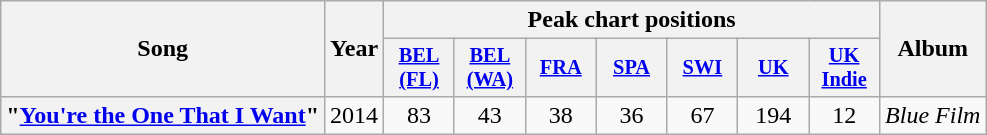<table class="wikitable plainrowheaders" style="text-align:center;">
<tr>
<th scope="col" rowspan="2">Song</th>
<th scope="col" rowspan="2">Year</th>
<th scope="col" colspan="7">Peak chart positions</th>
<th scope="col" rowspan="2">Album</th>
</tr>
<tr>
<th scope="col" style="width:3em;font-size:85%;"><a href='#'>BEL (FL)</a><br></th>
<th scope="col" style="width:3em;font-size:85%;"><a href='#'>BEL (WA)</a><br></th>
<th scope="col" style="width:3em;font-size:85%;"><a href='#'>FRA</a><br></th>
<th scope="col" style="width:3em;font-size:85%;"><a href='#'>SPA</a><br></th>
<th scope="col" style="width:3em;font-size:85%;"><a href='#'>SWI</a><br></th>
<th scope="col" style="width:3em;font-size:85%;"><a href='#'>UK</a><br></th>
<th scope="col" style="width:3em;font-size:85%;"><a href='#'>UK Indie</a><br></th>
</tr>
<tr>
<th scope="row">"<a href='#'>You're the One That I Want</a>"</th>
<td>2014</td>
<td>83</td>
<td>43</td>
<td>38</td>
<td>36</td>
<td>67</td>
<td>194</td>
<td>12</td>
<td><em>Blue Film</em></td>
</tr>
</table>
